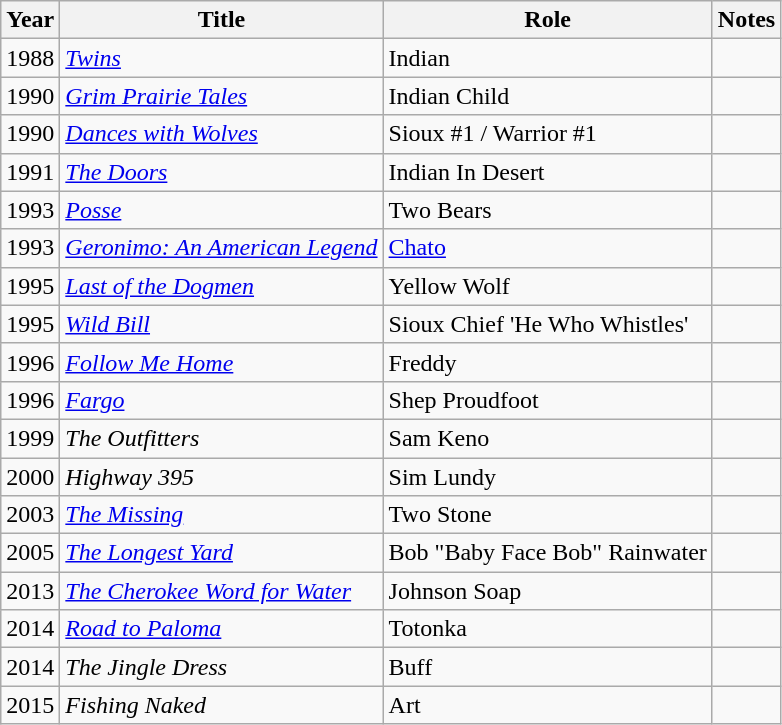<table class="wikitable sortable">
<tr>
<th>Year</th>
<th>Title</th>
<th>Role</th>
<th>Notes</th>
</tr>
<tr>
<td>1988</td>
<td><a href='#'><em>Twins</em></a></td>
<td>Indian</td>
<td></td>
</tr>
<tr>
<td>1990</td>
<td><em><a href='#'>Grim Prairie Tales</a></em></td>
<td>Indian Child</td>
<td></td>
</tr>
<tr>
<td>1990</td>
<td><em><a href='#'>Dances with Wolves</a></em></td>
<td>Sioux #1 / Warrior #1</td>
<td></td>
</tr>
<tr>
<td>1991</td>
<td><a href='#'><em>The Doors</em></a></td>
<td>Indian In Desert</td>
<td></td>
</tr>
<tr>
<td>1993</td>
<td><a href='#'><em>Posse</em></a></td>
<td>Two Bears</td>
<td></td>
</tr>
<tr>
<td>1993</td>
<td><em><a href='#'>Geronimo: An American Legend</a></em></td>
<td><a href='#'>Chato</a></td>
<td></td>
</tr>
<tr>
<td>1995</td>
<td><em><a href='#'>Last of the Dogmen</a></em></td>
<td>Yellow Wolf</td>
<td></td>
</tr>
<tr>
<td>1995</td>
<td><a href='#'><em>Wild Bill</em></a></td>
<td>Sioux Chief 'He Who Whistles'</td>
<td></td>
</tr>
<tr>
<td>1996</td>
<td><a href='#'><em>Follow Me Home</em></a></td>
<td>Freddy</td>
<td></td>
</tr>
<tr>
<td>1996</td>
<td><a href='#'><em>Fargo</em></a></td>
<td>Shep Proudfoot</td>
<td></td>
</tr>
<tr>
<td>1999</td>
<td><em>The Outfitters</em></td>
<td>Sam Keno</td>
<td></td>
</tr>
<tr>
<td>2000</td>
<td><em>Highway 395</em></td>
<td>Sim Lundy</td>
<td></td>
</tr>
<tr>
<td>2003</td>
<td><a href='#'><em>The Missing</em></a></td>
<td>Two Stone</td>
<td></td>
</tr>
<tr>
<td>2005</td>
<td><a href='#'><em>The Longest Yard</em></a></td>
<td>Bob "Baby Face Bob" Rainwater</td>
<td></td>
</tr>
<tr>
<td>2013</td>
<td><em><a href='#'>The Cherokee Word for Water</a></em></td>
<td>Johnson Soap</td>
<td></td>
</tr>
<tr>
<td>2014</td>
<td><em><a href='#'>Road to Paloma</a></em></td>
<td>Totonka</td>
<td></td>
</tr>
<tr>
<td>2014</td>
<td><em>The Jingle Dress</em></td>
<td>Buff</td>
<td></td>
</tr>
<tr>
<td>2015</td>
<td><em>Fishing Naked</em></td>
<td>Art</td>
<td></td>
</tr>
</table>
